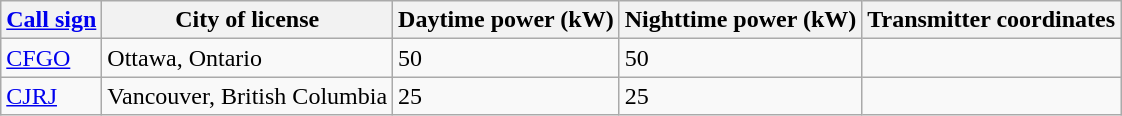<table class="wikitable sortable">
<tr>
<th><a href='#'>Call sign</a></th>
<th>City of license</th>
<th>Daytime power (kW)</th>
<th>Nighttime power (kW)</th>
<th>Transmitter coordinates</th>
</tr>
<tr>
<td><a href='#'>CFGO</a></td>
<td>Ottawa, Ontario</td>
<td>50</td>
<td>50</td>
<td></td>
</tr>
<tr>
<td><a href='#'>CJRJ</a></td>
<td>Vancouver, British Columbia</td>
<td>25</td>
<td>25</td>
<td></td>
</tr>
</table>
